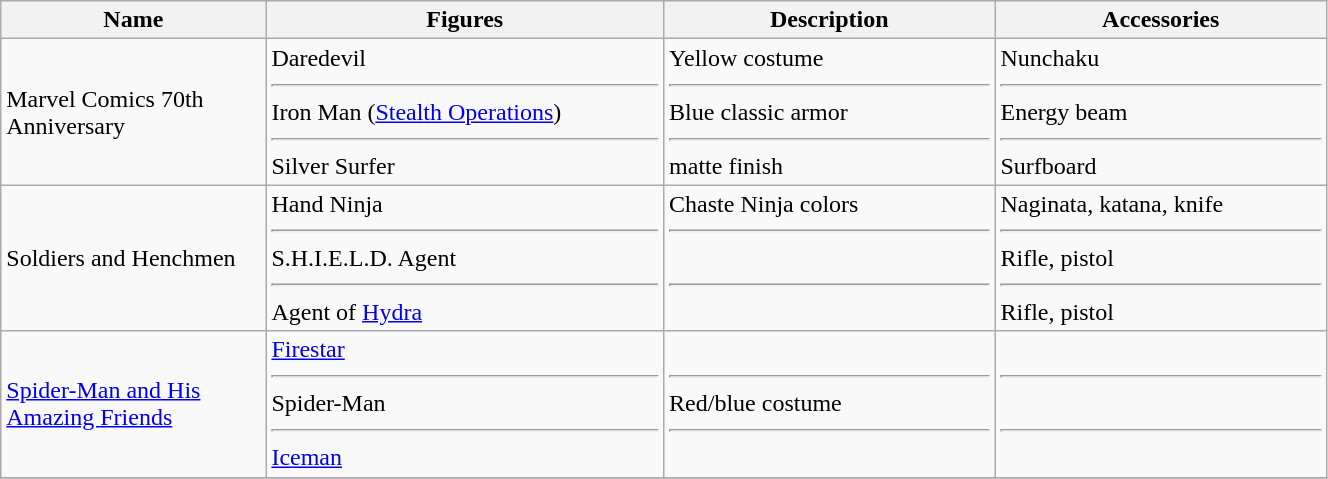<table class="wikitable" width="70%">
<tr>
<th width=20%>Name</th>
<th width=30%>Figures</th>
<th width=25%>Description</th>
<th width=25%>Accessories</th>
</tr>
<tr>
<td>Marvel Comics 70th Anniversary</td>
<td>Daredevil<hr>Iron Man (<a href='#'>Stealth Operations</a>)<hr>Silver Surfer</td>
<td>Yellow costume<hr>Blue classic armor<hr>matte finish</td>
<td>Nunchaku<hr>Energy beam<hr>Surfboard</td>
</tr>
<tr>
<td>Soldiers and Henchmen</td>
<td>Hand Ninja<hr>S.H.I.E.L.D. Agent<hr>Agent of <a href='#'>Hydra</a></td>
<td>Chaste Ninja colors<hr> <hr> </td>
<td>Naginata, katana, knife<hr>Rifle, pistol<hr>Rifle, pistol</td>
</tr>
<tr>
<td><a href='#'>Spider-Man and His Amazing Friends</a></td>
<td><a href='#'>Firestar</a><hr>Spider-Man<hr><a href='#'>Iceman</a></td>
<td> <hr>Red/blue costume<hr> </td>
<td> <hr> <hr> </td>
</tr>
<tr>
</tr>
</table>
